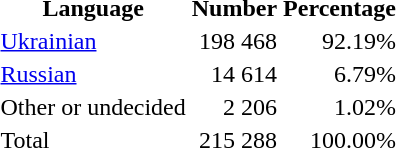<table class="standard">
<tr>
<th>Language</th>
<th>Number</th>
<th>Percentage</th>
</tr>
<tr>
<td><a href='#'>Ukrainian</a></td>
<td align="right">198 468</td>
<td align="right">92.19%</td>
</tr>
<tr>
<td><a href='#'>Russian</a></td>
<td align="right">14 614</td>
<td align="right">6.79%</td>
</tr>
<tr>
<td>Other or undecided</td>
<td align="right">2 206</td>
<td align="right">1.02%</td>
</tr>
<tr>
<td>Total</td>
<td align="right">215 288</td>
<td align="right">100.00%</td>
</tr>
</table>
